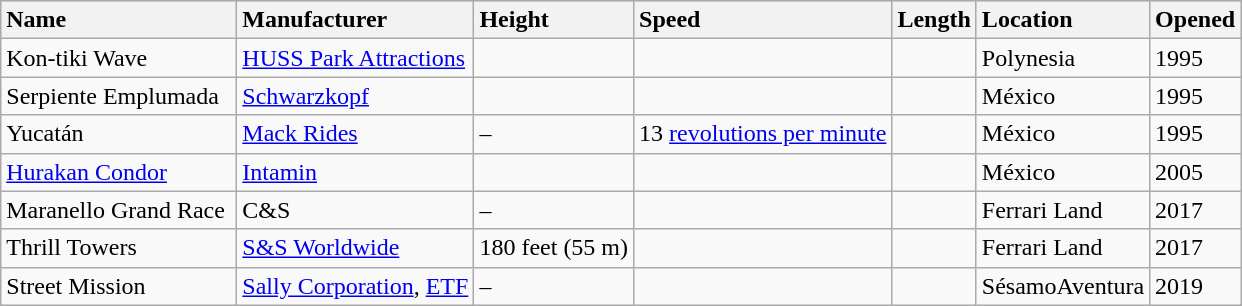<table class="sortable wikitable">
<tr style="background:#CEDAF2; border-bottom:1px solid black; border-top:1px solid black;">
<th style="text-align:left; width:150px;">Name</th>
<th style="text-align:left;">Manufacturer</th>
<th style="text-align:left;">Height</th>
<th style="text-align:left;">Speed</th>
<th style="text-align:left;">Length</th>
<th style="text-align:left;">Location</th>
<th style="text-align:left;">Opened</th>
</tr>
<tr>
<td>Kon-tiki Wave</td>
<td><a href='#'>HUSS Park Attractions</a></td>
<td></td>
<td></td>
<td></td>
<td>Polynesia</td>
<td>1995</td>
</tr>
<tr>
<td>Serpiente Emplumada</td>
<td><a href='#'>Schwarzkopf</a></td>
<td></td>
<td></td>
<td></td>
<td>México</td>
<td>1995</td>
</tr>
<tr>
<td>Yucatán</td>
<td><a href='#'>Mack Rides</a></td>
<td>–</td>
<td>13 <a href='#'>revolutions per minute</a></td>
<td></td>
<td>México</td>
<td>1995</td>
</tr>
<tr>
<td><a href='#'>Hurakan Condor</a></td>
<td><a href='#'>Intamin</a></td>
<td></td>
<td></td>
<td></td>
<td>México</td>
<td>2005</td>
</tr>
<tr>
<td>Maranello Grand Race</td>
<td>C&S</td>
<td>–</td>
<td></td>
<td></td>
<td>Ferrari Land</td>
<td>2017</td>
</tr>
<tr>
<td>Thrill Towers</td>
<td><a href='#'>S&S Worldwide</a></td>
<td>180 feet (55 m)</td>
<td></td>
<td></td>
<td>Ferrari Land</td>
<td>2017</td>
</tr>
<tr>
<td>Street Mission</td>
<td><a href='#'>Sally Corporation</a>, <a href='#'>ETF</a></td>
<td>–</td>
<td></td>
<td></td>
<td>SésamoAventura</td>
<td>2019</td>
</tr>
</table>
